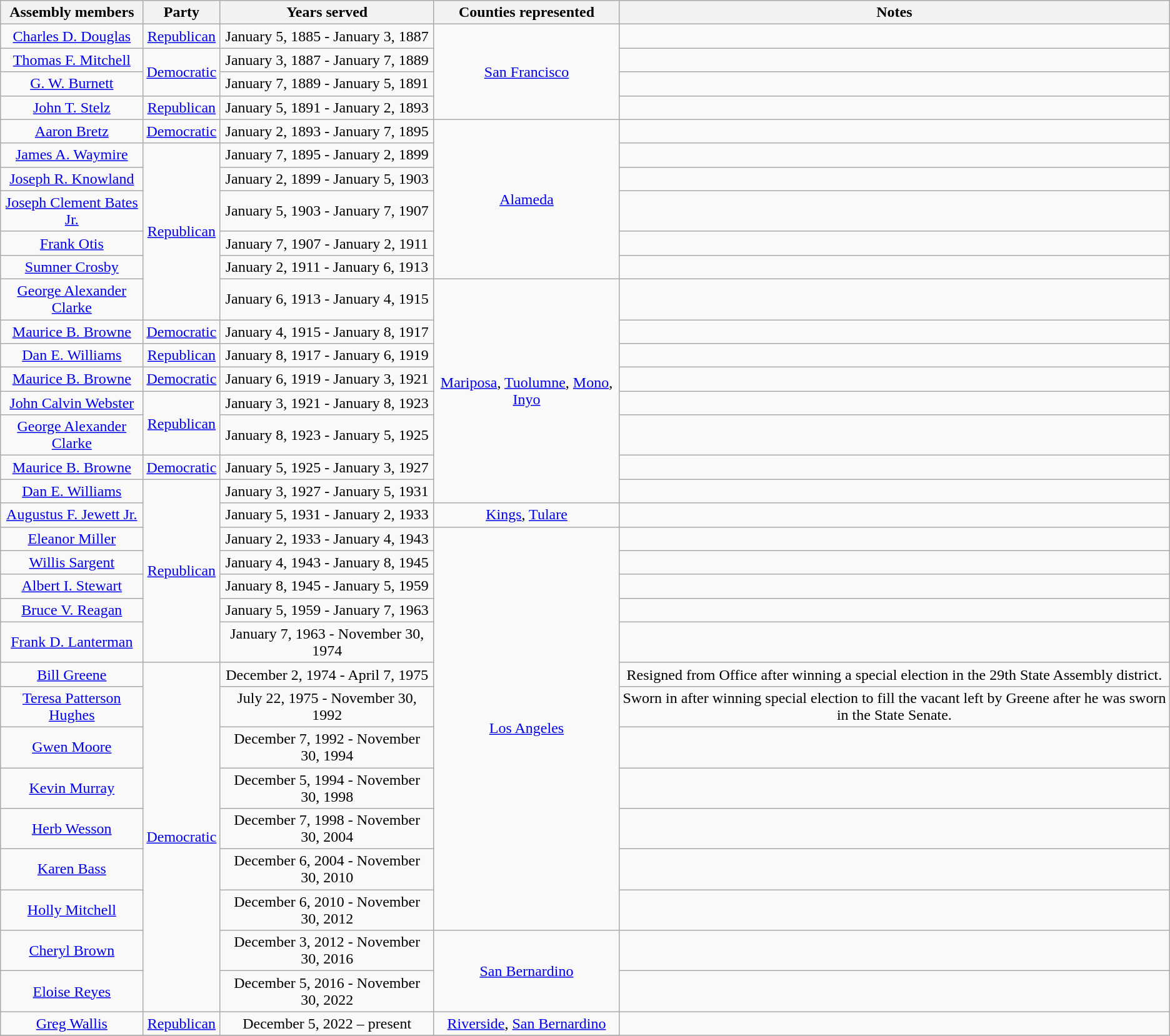<table class=wikitable style="text-align:center">
<tr>
<th>Assembly members</th>
<th>Party</th>
<th>Years served</th>
<th>Counties represented</th>
<th>Notes</th>
</tr>
<tr>
<td><a href='#'>Charles D. Douglas</a></td>
<td><a href='#'>Republican</a></td>
<td>January 5, 1885 - January 3, 1887</td>
<td rowspan=4><a href='#'>San Francisco</a></td>
<td></td>
</tr>
<tr>
<td><a href='#'>Thomas F. Mitchell</a></td>
<td rowspan=2 ><a href='#'>Democratic</a></td>
<td>January 3, 1887 - January 7, 1889</td>
<td></td>
</tr>
<tr>
<td><a href='#'>G. W. Burnett</a></td>
<td>January 7, 1889 - January 5, 1891</td>
<td></td>
</tr>
<tr>
<td><a href='#'>John T. Stelz</a></td>
<td><a href='#'>Republican</a></td>
<td>January 5, 1891 - January 2, 1893</td>
<td></td>
</tr>
<tr>
<td><a href='#'>Aaron Bretz</a></td>
<td><a href='#'>Democratic</a></td>
<td>January 2, 1893 - January 7, 1895</td>
<td rowspan=6><a href='#'>Alameda</a></td>
<td></td>
</tr>
<tr>
<td><a href='#'>James A. Waymire</a></td>
<td rowspan=6 ><a href='#'>Republican</a></td>
<td>January 7, 1895 - January 2, 1899</td>
<td></td>
</tr>
<tr>
<td><a href='#'>Joseph R. Knowland</a></td>
<td>January 2, 1899 - January 5, 1903</td>
<td></td>
</tr>
<tr>
<td><a href='#'>Joseph Clement Bates Jr.</a></td>
<td>January 5, 1903 - January 7, 1907</td>
<td></td>
</tr>
<tr>
<td><a href='#'>Frank Otis</a></td>
<td>January 7, 1907 - January 2, 1911</td>
<td></td>
</tr>
<tr>
<td><a href='#'>Sumner Crosby</a></td>
<td>January 2, 1911 - January 6, 1913</td>
<td></td>
</tr>
<tr>
<td><a href='#'>George Alexander Clarke</a></td>
<td>January 6, 1913 - January 4, 1915</td>
<td rowspan=8><a href='#'>Mariposa</a>, <a href='#'>Tuolumne</a>, <a href='#'>Mono</a>, <a href='#'>Inyo</a></td>
<td></td>
</tr>
<tr>
<td><a href='#'>Maurice B. Browne</a></td>
<td><a href='#'>Democratic</a></td>
<td>January 4, 1915 - January 8, 1917</td>
<td></td>
</tr>
<tr>
<td><a href='#'>Dan E. Williams</a></td>
<td><a href='#'>Republican</a></td>
<td>January 8, 1917 - January 6, 1919</td>
<td></td>
</tr>
<tr>
<td><a href='#'>Maurice B. Browne</a></td>
<td><a href='#'>Democratic</a></td>
<td>January 6, 1919 - January 3, 1921</td>
<td></td>
</tr>
<tr>
<td><a href='#'>John Calvin Webster</a></td>
<td rowspan=2 ><a href='#'>Republican</a></td>
<td>January 3, 1921 - January 8, 1923</td>
<td></td>
</tr>
<tr>
<td><a href='#'>George Alexander Clarke</a></td>
<td>January 8, 1923 - January 5, 1925</td>
<td></td>
</tr>
<tr>
<td><a href='#'>Maurice B. Browne</a></td>
<td><a href='#'>Democratic</a></td>
<td>January 5, 1925 - January 3, 1927</td>
<td></td>
</tr>
<tr>
<td><a href='#'>Dan E. Williams</a></td>
<td rowspan=7 ><a href='#'>Republican</a></td>
<td>January 3, 1927 - January 5, 1931</td>
<td></td>
</tr>
<tr>
<td><a href='#'>Augustus F. Jewett Jr.</a></td>
<td>January 5, 1931 - January 2, 1933</td>
<td><a href='#'>Kings</a>, <a href='#'>Tulare</a></td>
<td></td>
</tr>
<tr>
<td><a href='#'>Eleanor Miller</a></td>
<td>January 2, 1933 - January 4, 1943</td>
<td rowspan=12><a href='#'>Los Angeles</a></td>
<td></td>
</tr>
<tr>
<td><a href='#'>Willis Sargent</a></td>
<td>January 4, 1943 - January 8, 1945</td>
<td></td>
</tr>
<tr>
<td><a href='#'>Albert I. Stewart</a></td>
<td>January 8, 1945 - January 5, 1959</td>
<td></td>
</tr>
<tr>
<td><a href='#'>Bruce V. Reagan</a></td>
<td>January 5, 1959 - January 7, 1963</td>
<td></td>
</tr>
<tr>
<td><a href='#'>Frank D. Lanterman</a></td>
<td>January 7, 1963 - November 30, 1974</td>
<td></td>
</tr>
<tr>
<td><a href='#'>Bill Greene</a></td>
<td rowspan=9 ><a href='#'>Democratic</a></td>
<td>December 2, 1974 - April 7, 1975</td>
<td>Resigned from Office after winning a special election in the 29th State Assembly district.</td>
</tr>
<tr>
<td><a href='#'>Teresa Patterson Hughes</a></td>
<td>July 22, 1975 - November 30, 1992</td>
<td>Sworn in after winning special election to fill the vacant left by Greene after he was sworn in the State Senate.</td>
</tr>
<tr>
<td><a href='#'>Gwen Moore</a></td>
<td>December 7, 1992 - November 30, 1994</td>
<td></td>
</tr>
<tr>
<td><a href='#'>Kevin Murray</a></td>
<td>December 5, 1994 - November 30, 1998</td>
<td></td>
</tr>
<tr>
<td><a href='#'>Herb Wesson</a></td>
<td>December 7, 1998 - November 30, 2004</td>
<td></td>
</tr>
<tr>
<td><a href='#'>Karen Bass</a></td>
<td>December 6, 2004 - November 30, 2010</td>
<td></td>
</tr>
<tr>
<td><a href='#'>Holly Mitchell</a></td>
<td>December 6, 2010 - November 30, 2012</td>
<td></td>
</tr>
<tr>
<td><a href='#'>Cheryl Brown</a></td>
<td>December 3, 2012 - November 30, 2016</td>
<td rowspan=2><a href='#'>San Bernardino</a></td>
<td></td>
</tr>
<tr>
<td><a href='#'>Eloise Reyes</a></td>
<td>December 5, 2016 - November 30, 2022</td>
<td></td>
</tr>
<tr>
<td><a href='#'>Greg Wallis</a></td>
<td rowspan=1 ><a href='#'>Republican</a></td>
<td>December 5, 2022 – present</td>
<td rowspan=1><a href='#'>Riverside</a>, <a href='#'>San Bernardino</a></td>
</tr>
<tr>
</tr>
</table>
